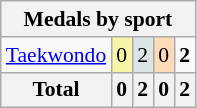<table class="wikitable" style="font-size:90%; text-align:center;">
<tr>
<th colspan="5">Medals by sport</th>
</tr>
<tr>
<td align="left"><a href='#'>Taekwondo</a></td>
<td style="background:#F7F6A8;">0</td>
<td style="background:#DCE5E5;">2</td>
<td style="background:#FFDAB9;">0</td>
<td><strong>2</strong></td>
</tr>
<tr class="sortbottom">
<th>Total</th>
<th>0</th>
<th>2</th>
<th>0</th>
<th>2</th>
</tr>
</table>
